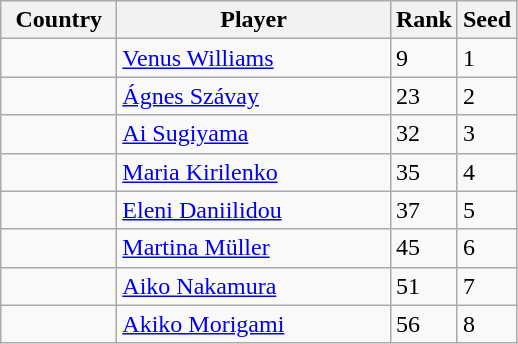<table class="sortable wikitable">
<tr>
<th width="70">Country</th>
<th width="175">Player</th>
<th>Rank</th>
<th>Seed</th>
</tr>
<tr>
<td></td>
<td><a href='#'>Venus Williams</a></td>
<td>9</td>
<td>1</td>
</tr>
<tr>
<td></td>
<td><a href='#'>Ágnes Szávay</a></td>
<td>23</td>
<td>2</td>
</tr>
<tr>
<td></td>
<td><a href='#'>Ai Sugiyama</a></td>
<td>32</td>
<td>3</td>
</tr>
<tr>
<td></td>
<td><a href='#'>Maria Kirilenko</a></td>
<td>35</td>
<td>4</td>
</tr>
<tr>
<td></td>
<td><a href='#'>Eleni Daniilidou</a></td>
<td>37</td>
<td>5</td>
</tr>
<tr>
<td></td>
<td><a href='#'>Martina Müller</a></td>
<td>45</td>
<td>6</td>
</tr>
<tr>
<td></td>
<td><a href='#'>Aiko Nakamura</a></td>
<td>51</td>
<td>7</td>
</tr>
<tr>
<td></td>
<td><a href='#'>Akiko Morigami</a></td>
<td>56</td>
<td>8</td>
</tr>
</table>
